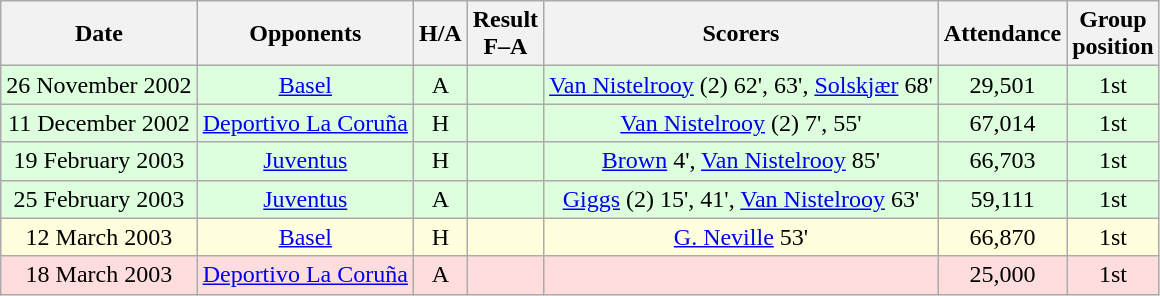<table class="wikitable" style="text-align:center">
<tr>
<th>Date</th>
<th>Opponents</th>
<th>H/A</th>
<th>Result<br>F–A</th>
<th>Scorers</th>
<th>Attendance</th>
<th>Group<br>position</th>
</tr>
<tr bgcolor="#ddffdd">
<td>26 November 2002</td>
<td><a href='#'>Basel</a></td>
<td>A</td>
<td></td>
<td><a href='#'>Van Nistelrooy</a> (2) 62', 63', <a href='#'>Solskjær</a> 68'</td>
<td>29,501</td>
<td>1st</td>
</tr>
<tr bgcolor="#ddffdd">
<td>11 December 2002</td>
<td><a href='#'>Deportivo La Coruña</a></td>
<td>H</td>
<td></td>
<td><a href='#'>Van Nistelrooy</a> (2) 7', 55'</td>
<td>67,014</td>
<td>1st</td>
</tr>
<tr bgcolor="#ddffdd">
<td>19 February 2003</td>
<td><a href='#'>Juventus</a></td>
<td>H</td>
<td></td>
<td><a href='#'>Brown</a> 4', <a href='#'>Van Nistelrooy</a> 85'</td>
<td>66,703</td>
<td>1st</td>
</tr>
<tr bgcolor="#ddffdd">
<td>25 February 2003</td>
<td><a href='#'>Juventus</a></td>
<td>A</td>
<td></td>
<td><a href='#'>Giggs</a> (2) 15', 41', <a href='#'>Van Nistelrooy</a> 63'</td>
<td>59,111</td>
<td>1st</td>
</tr>
<tr bgcolor="#ffffdd">
<td>12 March 2003</td>
<td><a href='#'>Basel</a></td>
<td>H</td>
<td></td>
<td><a href='#'>G. Neville</a> 53'</td>
<td>66,870</td>
<td>1st</td>
</tr>
<tr bgcolor="#ffdddd">
<td>18 March 2003</td>
<td><a href='#'>Deportivo La Coruña</a></td>
<td>A</td>
<td></td>
<td></td>
<td>25,000</td>
<td>1st</td>
</tr>
</table>
